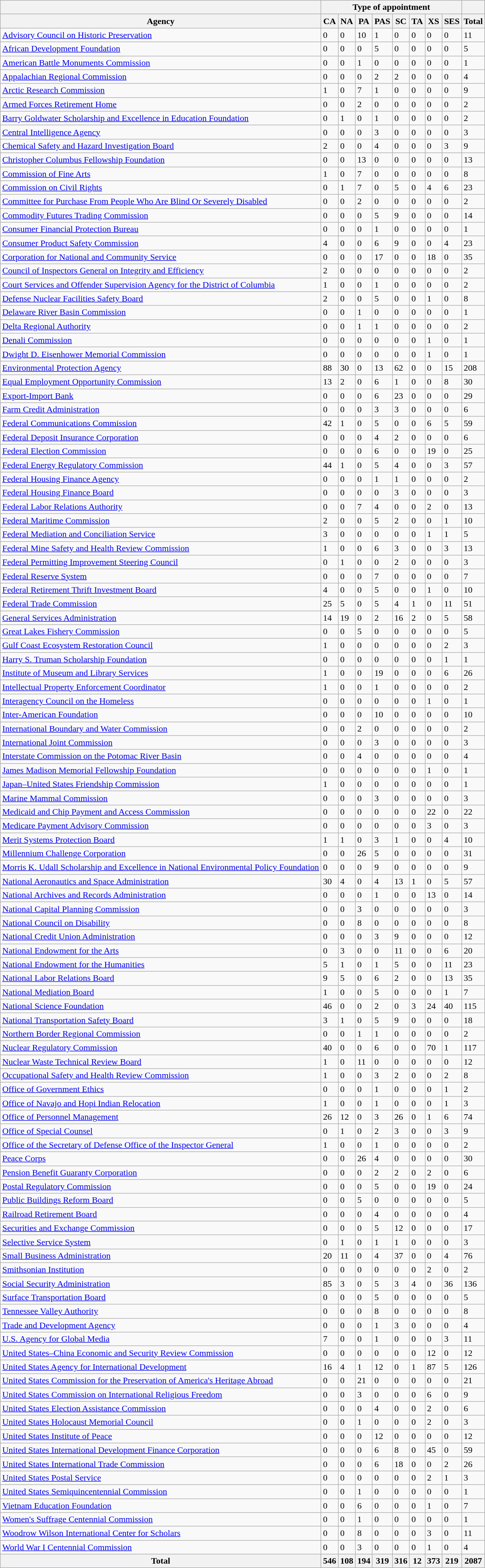<table class="wikitable sortable">
<tr>
<th></th>
<th colspan="8">Type of appointment</th>
<th></th>
</tr>
<tr>
<th>Agency</th>
<th>CA</th>
<th>NA</th>
<th>PA</th>
<th>PAS</th>
<th>SC</th>
<th>TA</th>
<th>XS</th>
<th>SES</th>
<th>Total</th>
</tr>
<tr>
<td><a href='#'>Advisory Council on Historic Preservation</a></td>
<td>0</td>
<td>0</td>
<td>10</td>
<td>1</td>
<td>0</td>
<td>0</td>
<td>0</td>
<td>0</td>
<td>11</td>
</tr>
<tr>
<td><a href='#'>African Development Foundation</a></td>
<td>0</td>
<td>0</td>
<td>0</td>
<td>5</td>
<td>0</td>
<td>0</td>
<td>0</td>
<td>0</td>
<td>5</td>
</tr>
<tr>
<td><a href='#'>American Battle Monuments Commission</a></td>
<td>0</td>
<td>0</td>
<td>1</td>
<td>0</td>
<td>0</td>
<td>0</td>
<td>0</td>
<td>0</td>
<td>1</td>
</tr>
<tr>
<td><a href='#'>Appalachian Regional Commission</a></td>
<td>0</td>
<td>0</td>
<td>0</td>
<td>2</td>
<td>2</td>
<td>0</td>
<td>0</td>
<td>0</td>
<td>4</td>
</tr>
<tr>
<td><a href='#'>Arctic Research Commission</a></td>
<td>1</td>
<td>0</td>
<td>7</td>
<td>1</td>
<td>0</td>
<td>0</td>
<td>0</td>
<td>0</td>
<td>9</td>
</tr>
<tr>
<td><a href='#'>Armed Forces Retirement Home</a></td>
<td>0</td>
<td>0</td>
<td>2</td>
<td>0</td>
<td>0</td>
<td>0</td>
<td>0</td>
<td>0</td>
<td>2</td>
</tr>
<tr>
<td><a href='#'>Barry Goldwater Scholarship and Excellence in Education Foundation</a></td>
<td>0</td>
<td>1</td>
<td>0</td>
<td>1</td>
<td>0</td>
<td>0</td>
<td>0</td>
<td>0</td>
<td>2</td>
</tr>
<tr>
<td><a href='#'>Central Intelligence Agency</a></td>
<td>0</td>
<td>0</td>
<td>0</td>
<td>3</td>
<td>0</td>
<td>0</td>
<td>0</td>
<td>0</td>
<td>3</td>
</tr>
<tr>
<td><a href='#'>Chemical Safety and Hazard Investigation Board</a></td>
<td>2</td>
<td>0</td>
<td>0</td>
<td>4</td>
<td>0</td>
<td>0</td>
<td>0</td>
<td>3</td>
<td>9</td>
</tr>
<tr>
<td><a href='#'>Christopher Columbus Fellowship Foundation</a></td>
<td>0</td>
<td>0</td>
<td>13</td>
<td>0</td>
<td>0</td>
<td>0</td>
<td>0</td>
<td>0</td>
<td>13</td>
</tr>
<tr>
<td><a href='#'>Commission of Fine Arts</a></td>
<td>1</td>
<td>0</td>
<td>7</td>
<td>0</td>
<td>0</td>
<td>0</td>
<td>0</td>
<td>0</td>
<td>8</td>
</tr>
<tr>
<td><a href='#'>Commission on Civil Rights</a></td>
<td>0</td>
<td>1</td>
<td>7</td>
<td>0</td>
<td>5</td>
<td>0</td>
<td>4</td>
<td>6</td>
<td>23</td>
</tr>
<tr>
<td><a href='#'>Committee for Purchase From People Who Are Blind Or Severely Disabled</a></td>
<td>0</td>
<td>0</td>
<td>2</td>
<td>0</td>
<td>0</td>
<td>0</td>
<td>0</td>
<td>0</td>
<td>2</td>
</tr>
<tr>
<td><a href='#'>Commodity Futures Trading Commission</a></td>
<td>0</td>
<td>0</td>
<td>0</td>
<td>5</td>
<td>9</td>
<td>0</td>
<td>0</td>
<td>0</td>
<td>14</td>
</tr>
<tr>
<td><a href='#'>Consumer Financial Protection Bureau</a></td>
<td>0</td>
<td>0</td>
<td>0</td>
<td>1</td>
<td>0</td>
<td>0</td>
<td>0</td>
<td>0</td>
<td>1</td>
</tr>
<tr>
<td><a href='#'>Consumer Product Safety Commission</a></td>
<td>4</td>
<td>0</td>
<td>0</td>
<td>6</td>
<td>9</td>
<td>0</td>
<td>0</td>
<td>4</td>
<td>23</td>
</tr>
<tr>
<td><a href='#'>Corporation for National and Community Service</a></td>
<td>0</td>
<td>0</td>
<td>0</td>
<td>17</td>
<td>0</td>
<td>0</td>
<td>18</td>
<td>0</td>
<td>35</td>
</tr>
<tr>
<td><a href='#'>Council of Inspectors General on Integrity and Efficiency</a></td>
<td>2</td>
<td>0</td>
<td>0</td>
<td>0</td>
<td>0</td>
<td>0</td>
<td>0</td>
<td>0</td>
<td>2</td>
</tr>
<tr>
<td><a href='#'>Court Services and Offender Supervision Agency for the District of Columbia</a></td>
<td>1</td>
<td>0</td>
<td>0</td>
<td>1</td>
<td>0</td>
<td>0</td>
<td>0</td>
<td>0</td>
<td>2</td>
</tr>
<tr>
<td><a href='#'>Defense Nuclear Facilities Safety Board</a></td>
<td>2</td>
<td>0</td>
<td>0</td>
<td>5</td>
<td>0</td>
<td>0</td>
<td>1</td>
<td>0</td>
<td>8</td>
</tr>
<tr>
<td><a href='#'>Delaware River Basin Commission</a></td>
<td>0</td>
<td>0</td>
<td>1</td>
<td>0</td>
<td>0</td>
<td>0</td>
<td>0</td>
<td>0</td>
<td>1</td>
</tr>
<tr>
<td><a href='#'>Delta Regional Authority</a></td>
<td>0</td>
<td>0</td>
<td>1</td>
<td>1</td>
<td>0</td>
<td>0</td>
<td>0</td>
<td>0</td>
<td>2</td>
</tr>
<tr>
<td><a href='#'>Denali Commission</a></td>
<td>0</td>
<td>0</td>
<td>0</td>
<td>0</td>
<td>0</td>
<td>0</td>
<td>1</td>
<td>0</td>
<td>1</td>
</tr>
<tr>
<td><a href='#'>Dwight D. Eisenhower Memorial Commission</a></td>
<td>0</td>
<td>0</td>
<td>0</td>
<td>0</td>
<td>0</td>
<td>0</td>
<td>1</td>
<td>0</td>
<td>1</td>
</tr>
<tr>
<td><a href='#'>Environmental Protection Agency</a></td>
<td>88</td>
<td>30</td>
<td>0</td>
<td>13</td>
<td>62</td>
<td>0</td>
<td>0</td>
<td>15</td>
<td>208</td>
</tr>
<tr>
<td><a href='#'>Equal Employment Opportunity Commission</a></td>
<td>13</td>
<td>2</td>
<td>0</td>
<td>6</td>
<td>1</td>
<td>0</td>
<td>0</td>
<td>8</td>
<td>30</td>
</tr>
<tr>
<td><a href='#'>Export-Import Bank</a></td>
<td>0</td>
<td>0</td>
<td>0</td>
<td>6</td>
<td>23</td>
<td>0</td>
<td>0</td>
<td>0</td>
<td>29</td>
</tr>
<tr>
<td><a href='#'>Farm Credit Administration</a></td>
<td>0</td>
<td>0</td>
<td>0</td>
<td>3</td>
<td>3</td>
<td>0</td>
<td>0</td>
<td>0</td>
<td>6</td>
</tr>
<tr>
<td><a href='#'>Federal Communications Commission</a></td>
<td>42</td>
<td>1</td>
<td>0</td>
<td>5</td>
<td>0</td>
<td>0</td>
<td>6</td>
<td>5</td>
<td>59</td>
</tr>
<tr>
<td><a href='#'>Federal Deposit Insurance Corporation</a></td>
<td>0</td>
<td>0</td>
<td>0</td>
<td>4</td>
<td>2</td>
<td>0</td>
<td>0</td>
<td>0</td>
<td>6</td>
</tr>
<tr>
<td><a href='#'>Federal Election Commission</a></td>
<td>0</td>
<td>0</td>
<td>0</td>
<td>6</td>
<td>0</td>
<td>0</td>
<td>19</td>
<td>0</td>
<td>25</td>
</tr>
<tr>
<td><a href='#'>Federal Energy Regulatory Commission</a></td>
<td>44</td>
<td>1</td>
<td>0</td>
<td>5</td>
<td>4</td>
<td>0</td>
<td>0</td>
<td>3</td>
<td>57</td>
</tr>
<tr>
<td><a href='#'>Federal Housing Finance Agency</a></td>
<td>0</td>
<td>0</td>
<td>0</td>
<td>1</td>
<td>1</td>
<td>0</td>
<td>0</td>
<td>0</td>
<td>2</td>
</tr>
<tr>
<td><a href='#'>Federal Housing Finance Board</a></td>
<td>0</td>
<td>0</td>
<td>0</td>
<td>0</td>
<td>3</td>
<td>0</td>
<td>0</td>
<td>0</td>
<td>3</td>
</tr>
<tr>
<td><a href='#'>Federal Labor Relations Authority</a></td>
<td>0</td>
<td>0</td>
<td>7</td>
<td>4</td>
<td>0</td>
<td>0</td>
<td>2</td>
<td>0</td>
<td>13</td>
</tr>
<tr>
<td><a href='#'>Federal Maritime Commission</a></td>
<td>2</td>
<td>0</td>
<td>0</td>
<td>5</td>
<td>2</td>
<td>0</td>
<td>0</td>
<td>1</td>
<td>10</td>
</tr>
<tr>
<td><a href='#'>Federal Mediation and Conciliation Service</a></td>
<td>3</td>
<td>0</td>
<td>0</td>
<td>0</td>
<td>0</td>
<td>0</td>
<td>1</td>
<td>1</td>
<td>5</td>
</tr>
<tr>
<td><a href='#'>Federal Mine Safety and Health Review Commission</a></td>
<td>1</td>
<td>0</td>
<td>0</td>
<td>6</td>
<td>3</td>
<td>0</td>
<td>0</td>
<td>3</td>
<td>13</td>
</tr>
<tr>
<td><a href='#'>Federal Permitting Improvement Steering Council</a></td>
<td>0</td>
<td>1</td>
<td>0</td>
<td>0</td>
<td>2</td>
<td>0</td>
<td>0</td>
<td>0</td>
<td>3</td>
</tr>
<tr>
<td><a href='#'>Federal Reserve System</a></td>
<td>0</td>
<td>0</td>
<td>0</td>
<td>7</td>
<td>0</td>
<td>0</td>
<td>0</td>
<td>0</td>
<td>7</td>
</tr>
<tr>
<td><a href='#'>Federal Retirement Thrift Investment Board</a></td>
<td>4</td>
<td>0</td>
<td>0</td>
<td>5</td>
<td>0</td>
<td>0</td>
<td>1</td>
<td>0</td>
<td>10</td>
</tr>
<tr>
<td><a href='#'>Federal Trade Commission</a></td>
<td>25</td>
<td>5</td>
<td>0</td>
<td>5</td>
<td>4</td>
<td>1</td>
<td>0</td>
<td>11</td>
<td>51</td>
</tr>
<tr>
<td><a href='#'>General Services Administration</a></td>
<td>14</td>
<td>19</td>
<td>0</td>
<td>2</td>
<td>16</td>
<td>2</td>
<td>0</td>
<td>5</td>
<td>58</td>
</tr>
<tr>
<td><a href='#'>Great Lakes Fishery Commission</a></td>
<td>0</td>
<td>0</td>
<td>5</td>
<td>0</td>
<td>0</td>
<td>0</td>
<td>0</td>
<td>0</td>
<td>5</td>
</tr>
<tr>
<td><a href='#'>Gulf Coast Ecosystem Restoration Council</a></td>
<td>1</td>
<td>0</td>
<td>0</td>
<td>0</td>
<td>0</td>
<td>0</td>
<td>0</td>
<td>2</td>
<td>3</td>
</tr>
<tr>
<td><a href='#'>Harry S. Truman Scholarship Foundation</a></td>
<td>0</td>
<td>0</td>
<td>0</td>
<td>0</td>
<td>0</td>
<td>0</td>
<td>0</td>
<td>1</td>
<td>1</td>
</tr>
<tr>
<td><a href='#'>Institute of Museum and Library Services</a></td>
<td>1</td>
<td>0</td>
<td>0</td>
<td>19</td>
<td>0</td>
<td>0</td>
<td>0</td>
<td>6</td>
<td>26</td>
</tr>
<tr>
<td><a href='#'>Intellectual Property Enforcement Coordinator</a></td>
<td>1</td>
<td>0</td>
<td>0</td>
<td>1</td>
<td>0</td>
<td>0</td>
<td>0</td>
<td>0</td>
<td>2</td>
</tr>
<tr>
<td><a href='#'>Interagency Council on the Homeless</a></td>
<td>0</td>
<td>0</td>
<td>0</td>
<td>0</td>
<td>0</td>
<td>0</td>
<td>1</td>
<td>0</td>
<td>1</td>
</tr>
<tr>
<td><a href='#'>Inter-American Foundation</a></td>
<td>0</td>
<td>0</td>
<td>0</td>
<td>10</td>
<td>0</td>
<td>0</td>
<td>0</td>
<td>0</td>
<td>10</td>
</tr>
<tr>
<td><a href='#'>International Boundary and Water Commission</a></td>
<td>0</td>
<td>0</td>
<td>2</td>
<td>0</td>
<td>0</td>
<td>0</td>
<td>0</td>
<td>0</td>
<td>2</td>
</tr>
<tr>
<td><a href='#'>International Joint Commission</a></td>
<td>0</td>
<td>0</td>
<td>0</td>
<td>3</td>
<td>0</td>
<td>0</td>
<td>0</td>
<td>0</td>
<td>3</td>
</tr>
<tr>
<td><a href='#'>Interstate Commission on the Potomac River Basin</a></td>
<td>0</td>
<td>0</td>
<td>4</td>
<td>0</td>
<td>0</td>
<td>0</td>
<td>0</td>
<td>0</td>
<td>4</td>
</tr>
<tr>
<td><a href='#'>James Madison Memorial Fellowship Foundation</a></td>
<td>0</td>
<td>0</td>
<td>0</td>
<td>0</td>
<td>0</td>
<td>0</td>
<td>1</td>
<td>0</td>
<td>1</td>
</tr>
<tr>
<td><a href='#'>Japan–United States Friendship Commission</a></td>
<td>1</td>
<td>0</td>
<td>0</td>
<td>0</td>
<td>0</td>
<td>0</td>
<td>0</td>
<td>0</td>
<td>1</td>
</tr>
<tr>
<td><a href='#'>Marine Mammal Commission</a></td>
<td>0</td>
<td>0</td>
<td>0</td>
<td>3</td>
<td>0</td>
<td>0</td>
<td>0</td>
<td>0</td>
<td>3</td>
</tr>
<tr>
<td><a href='#'>Medicaid and Chip Payment and Access Commission</a></td>
<td>0</td>
<td>0</td>
<td>0</td>
<td>0</td>
<td>0</td>
<td>0</td>
<td>22</td>
<td>0</td>
<td>22</td>
</tr>
<tr>
<td><a href='#'>Medicare Payment Advisory Commission</a></td>
<td>0</td>
<td>0</td>
<td>0</td>
<td>0</td>
<td>0</td>
<td>0</td>
<td>3</td>
<td>0</td>
<td>3</td>
</tr>
<tr>
<td><a href='#'>Merit Systems Protection Board</a></td>
<td>1</td>
<td>1</td>
<td>0</td>
<td>3</td>
<td>1</td>
<td>0</td>
<td>0</td>
<td>4</td>
<td>10</td>
</tr>
<tr>
<td><a href='#'>Millennium Challenge Corporation</a></td>
<td>0</td>
<td>0</td>
<td>26</td>
<td>5</td>
<td>0</td>
<td>0</td>
<td>0</td>
<td>0</td>
<td>31</td>
</tr>
<tr>
<td><a href='#'>Morris K. Udall Scholarship and Excellence in National Environmental Policy Foundation</a></td>
<td>0</td>
<td>0</td>
<td>0</td>
<td>9</td>
<td>0</td>
<td>0</td>
<td>0</td>
<td>0</td>
<td>9</td>
</tr>
<tr>
<td><a href='#'>National Aeronautics and Space Administration</a></td>
<td>30</td>
<td>4</td>
<td>0</td>
<td>4</td>
<td>13</td>
<td>1</td>
<td>0</td>
<td>5</td>
<td>57</td>
</tr>
<tr>
<td><a href='#'>National Archives and Records Administration</a></td>
<td>0</td>
<td>0</td>
<td>0</td>
<td>1</td>
<td>0</td>
<td>0</td>
<td>13</td>
<td>0</td>
<td>14</td>
</tr>
<tr>
<td><a href='#'>National Capital Planning Commission</a></td>
<td>0</td>
<td>0</td>
<td>3</td>
<td>0</td>
<td>0</td>
<td>0</td>
<td>0</td>
<td>0</td>
<td>3</td>
</tr>
<tr>
<td><a href='#'>National Council on Disability</a></td>
<td>0</td>
<td>0</td>
<td>8</td>
<td>0</td>
<td>0</td>
<td>0</td>
<td>0</td>
<td>0</td>
<td>8</td>
</tr>
<tr>
<td><a href='#'>National Credit Union Administration</a></td>
<td>0</td>
<td>0</td>
<td>0</td>
<td>3</td>
<td>9</td>
<td>0</td>
<td>0</td>
<td>0</td>
<td>12</td>
</tr>
<tr>
<td><a href='#'>National Endowment for the Arts</a></td>
<td>0</td>
<td>3</td>
<td>0</td>
<td>0</td>
<td>11</td>
<td>0</td>
<td>0</td>
<td>6</td>
<td>20</td>
</tr>
<tr>
<td><a href='#'>National Endowment for the Humanities</a></td>
<td>5</td>
<td>1</td>
<td>0</td>
<td>1</td>
<td>5</td>
<td>0</td>
<td>0</td>
<td>11</td>
<td>23</td>
</tr>
<tr>
<td><a href='#'>National Labor Relations Board</a></td>
<td>9</td>
<td>5</td>
<td>0</td>
<td>6</td>
<td>2</td>
<td>0</td>
<td>0</td>
<td>13</td>
<td>35</td>
</tr>
<tr>
<td><a href='#'>National Mediation Board</a></td>
<td>1</td>
<td>0</td>
<td>0</td>
<td>5</td>
<td>0</td>
<td>0</td>
<td>0</td>
<td>1</td>
<td>7</td>
</tr>
<tr>
<td><a href='#'>National Science Foundation</a></td>
<td>46</td>
<td>0</td>
<td>0</td>
<td>2</td>
<td>0</td>
<td>3</td>
<td>24</td>
<td>40</td>
<td>115</td>
</tr>
<tr>
<td><a href='#'>National Transportation Safety Board</a></td>
<td>3</td>
<td>1</td>
<td>0</td>
<td>5</td>
<td>9</td>
<td>0</td>
<td>0</td>
<td>0</td>
<td>18</td>
</tr>
<tr>
<td><a href='#'>Northern Border Regional Commission</a></td>
<td>0</td>
<td>0</td>
<td>1</td>
<td>1</td>
<td>0</td>
<td>0</td>
<td>0</td>
<td>0</td>
<td>2</td>
</tr>
<tr>
<td><a href='#'>Nuclear Regulatory Commission</a></td>
<td>40</td>
<td>0</td>
<td>0</td>
<td>6</td>
<td>0</td>
<td>0</td>
<td>70</td>
<td>1</td>
<td>117</td>
</tr>
<tr>
<td><a href='#'>Nuclear Waste Technical Review Board</a></td>
<td>1</td>
<td>0</td>
<td>11</td>
<td>0</td>
<td>0</td>
<td>0</td>
<td>0</td>
<td>0</td>
<td>12</td>
</tr>
<tr>
<td><a href='#'>Occupational Safety and Health Review Commission</a></td>
<td>1</td>
<td>0</td>
<td>0</td>
<td>3</td>
<td>2</td>
<td>0</td>
<td>0</td>
<td>2</td>
<td>8</td>
</tr>
<tr>
<td><a href='#'>Office of Government Ethics</a></td>
<td>0</td>
<td>0</td>
<td>0</td>
<td>1</td>
<td>0</td>
<td>0</td>
<td>0</td>
<td>1</td>
<td>2</td>
</tr>
<tr>
<td><a href='#'>Office of Navajo and Hopi Indian Relocation</a></td>
<td>1</td>
<td>0</td>
<td>0</td>
<td>1</td>
<td>0</td>
<td>0</td>
<td>0</td>
<td>1</td>
<td>3</td>
</tr>
<tr>
<td><a href='#'>Office of Personnel Management</a></td>
<td>26</td>
<td>12</td>
<td>0</td>
<td>3</td>
<td>26</td>
<td>0</td>
<td>1</td>
<td>6</td>
<td>74</td>
</tr>
<tr>
<td><a href='#'>Office of Special Counsel</a></td>
<td>0</td>
<td>1</td>
<td>0</td>
<td>2</td>
<td>3</td>
<td>0</td>
<td>0</td>
<td>3</td>
<td>9</td>
</tr>
<tr>
<td><a href='#'>Office of the Secretary of Defense Office of the Inspector General</a></td>
<td>1</td>
<td>0</td>
<td>0</td>
<td>1</td>
<td>0</td>
<td>0</td>
<td>0</td>
<td>0</td>
<td>2</td>
</tr>
<tr>
<td><a href='#'>Peace Corps</a></td>
<td>0</td>
<td>0</td>
<td>26</td>
<td>4</td>
<td>0</td>
<td>0</td>
<td>0</td>
<td>0</td>
<td>30</td>
</tr>
<tr>
<td><a href='#'>Pension Benefit Guaranty Corporation</a></td>
<td>0</td>
<td>0</td>
<td>0</td>
<td>2</td>
<td>2</td>
<td>0</td>
<td>2</td>
<td>0</td>
<td>6</td>
</tr>
<tr>
<td><a href='#'>Postal Regulatory Commission</a></td>
<td>0</td>
<td>0</td>
<td>0</td>
<td>5</td>
<td>0</td>
<td>0</td>
<td>19</td>
<td>0</td>
<td>24</td>
</tr>
<tr>
<td><a href='#'>Public Buildings Reform Board</a></td>
<td>0</td>
<td>0</td>
<td>5</td>
<td>0</td>
<td>0</td>
<td>0</td>
<td>0</td>
<td>0</td>
<td>5</td>
</tr>
<tr>
<td><a href='#'>Railroad Retirement Board</a></td>
<td>0</td>
<td>0</td>
<td>0</td>
<td>4</td>
<td>0</td>
<td>0</td>
<td>0</td>
<td>0</td>
<td>4</td>
</tr>
<tr>
<td><a href='#'>Securities and Exchange Commission</a></td>
<td>0</td>
<td>0</td>
<td>0</td>
<td>5</td>
<td>12</td>
<td>0</td>
<td>0</td>
<td>0</td>
<td>17</td>
</tr>
<tr>
<td><a href='#'>Selective Service System</a></td>
<td>0</td>
<td>1</td>
<td>0</td>
<td>1</td>
<td>1</td>
<td>0</td>
<td>0</td>
<td>0</td>
<td>3</td>
</tr>
<tr>
<td><a href='#'>Small Business Administration</a></td>
<td>20</td>
<td>11</td>
<td>0</td>
<td>4</td>
<td>37</td>
<td>0</td>
<td>0</td>
<td>4</td>
<td>76</td>
</tr>
<tr>
<td><a href='#'>Smithsonian Institution</a></td>
<td>0</td>
<td>0</td>
<td>0</td>
<td>0</td>
<td>0</td>
<td>0</td>
<td>2</td>
<td>0</td>
<td>2</td>
</tr>
<tr>
<td><a href='#'>Social Security Administration</a></td>
<td>85</td>
<td>3</td>
<td>0</td>
<td>5</td>
<td>3</td>
<td>4</td>
<td>0</td>
<td>36</td>
<td>136</td>
</tr>
<tr>
<td><a href='#'>Surface Transportation Board</a></td>
<td>0</td>
<td>0</td>
<td>0</td>
<td>5</td>
<td>0</td>
<td>0</td>
<td>0</td>
<td>0</td>
<td>5</td>
</tr>
<tr>
<td><a href='#'>Tennessee Valley Authority</a></td>
<td>0</td>
<td>0</td>
<td>0</td>
<td>8</td>
<td>0</td>
<td>0</td>
<td>0</td>
<td>0</td>
<td>8</td>
</tr>
<tr>
<td><a href='#'>Trade and Development Agency</a></td>
<td>0</td>
<td>0</td>
<td>0</td>
<td>1</td>
<td>3</td>
<td>0</td>
<td>0</td>
<td>0</td>
<td>4</td>
</tr>
<tr>
<td><a href='#'>U.S. Agency for Global Media</a></td>
<td>7</td>
<td>0</td>
<td>0</td>
<td>1</td>
<td>0</td>
<td>0</td>
<td>0</td>
<td>3</td>
<td>11</td>
</tr>
<tr>
<td><a href='#'>United States–China Economic and Security Review Commission</a></td>
<td>0</td>
<td>0</td>
<td>0</td>
<td>0</td>
<td>0</td>
<td>0</td>
<td>12</td>
<td>0</td>
<td>12</td>
</tr>
<tr>
<td><a href='#'>United States Agency for International Development</a></td>
<td>16</td>
<td>4</td>
<td>1</td>
<td>12</td>
<td>0</td>
<td>1</td>
<td>87</td>
<td>5</td>
<td>126</td>
</tr>
<tr>
<td><a href='#'>United States Commission for the Preservation of America's Heritage Abroad</a></td>
<td>0</td>
<td>0</td>
<td>21</td>
<td>0</td>
<td>0</td>
<td>0</td>
<td>0</td>
<td>0</td>
<td>21</td>
</tr>
<tr>
<td><a href='#'>United States Commission on International Religious Freedom</a></td>
<td>0</td>
<td>0</td>
<td>3</td>
<td>0</td>
<td>0</td>
<td>0</td>
<td>6</td>
<td>0</td>
<td>9</td>
</tr>
<tr>
<td><a href='#'>United States Election Assistance Commission</a></td>
<td>0</td>
<td>0</td>
<td>0</td>
<td>4</td>
<td>0</td>
<td>0</td>
<td>2</td>
<td>0</td>
<td>6</td>
</tr>
<tr>
<td><a href='#'>United States Holocaust Memorial Council</a></td>
<td>0</td>
<td>0</td>
<td>1</td>
<td>0</td>
<td>0</td>
<td>0</td>
<td>2</td>
<td>0</td>
<td>3</td>
</tr>
<tr>
<td><a href='#'>United States Institute of Peace</a></td>
<td>0</td>
<td>0</td>
<td>0</td>
<td>12</td>
<td>0</td>
<td>0</td>
<td>0</td>
<td>0</td>
<td>12</td>
</tr>
<tr>
<td><a href='#'>United States International Development Finance Corporation</a></td>
<td>0</td>
<td>0</td>
<td>0</td>
<td>6</td>
<td>8</td>
<td>0</td>
<td>45</td>
<td>0</td>
<td>59</td>
</tr>
<tr>
<td><a href='#'>United States International Trade Commission</a></td>
<td>0</td>
<td>0</td>
<td>0</td>
<td>6</td>
<td>18</td>
<td>0</td>
<td>0</td>
<td>2</td>
<td>26</td>
</tr>
<tr>
<td><a href='#'>United States Postal Service</a></td>
<td>0</td>
<td>0</td>
<td>0</td>
<td>0</td>
<td>0</td>
<td>0</td>
<td>2</td>
<td>1</td>
<td>3</td>
</tr>
<tr>
<td><a href='#'>United States Semiquincentennial Commission</a></td>
<td>0</td>
<td>0</td>
<td>1</td>
<td>0</td>
<td>0</td>
<td>0</td>
<td>0</td>
<td>0</td>
<td>1</td>
</tr>
<tr>
<td><a href='#'>Vietnam Education Foundation</a></td>
<td>0</td>
<td>0</td>
<td>6</td>
<td>0</td>
<td>0</td>
<td>0</td>
<td>1</td>
<td>0</td>
<td>7</td>
</tr>
<tr>
<td><a href='#'>Women's Suffrage Centennial Commission</a></td>
<td>0</td>
<td>0</td>
<td>1</td>
<td>0</td>
<td>0</td>
<td>0</td>
<td>0</td>
<td>0</td>
<td>1</td>
</tr>
<tr>
<td><a href='#'>Woodrow Wilson International Center for Scholars</a></td>
<td>0</td>
<td>0</td>
<td>8</td>
<td>0</td>
<td>0</td>
<td>0</td>
<td>3</td>
<td>0</td>
<td>11</td>
</tr>
<tr>
<td><a href='#'>World War I Centennial Commission</a></td>
<td>0</td>
<td>0</td>
<td>3</td>
<td>0</td>
<td>0</td>
<td>0</td>
<td>1</td>
<td>0</td>
<td>4</td>
</tr>
<tr>
<th>Total</th>
<th>546</th>
<th>108</th>
<th>194</th>
<th>319</th>
<th>316</th>
<th>12</th>
<th>373</th>
<th>219</th>
<th>2087</th>
</tr>
</table>
